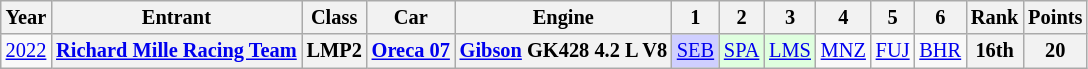<table class="wikitable" style="text-align:center; font-size:85%">
<tr>
<th>Year</th>
<th>Entrant</th>
<th>Class</th>
<th>Car</th>
<th>Engine</th>
<th>1</th>
<th>2</th>
<th>3</th>
<th>4</th>
<th>5</th>
<th>6</th>
<th>Rank</th>
<th>Points</th>
</tr>
<tr>
<td><a href='#'>2022</a></td>
<th nowrap><a href='#'>Richard Mille Racing Team</a></th>
<th>LMP2</th>
<th nowrap><a href='#'>Oreca 07</a></th>
<th nowrap><a href='#'>Gibson</a> GK428 4.2 L V8</th>
<td style="background:#CFCFFF;"><a href='#'>SEB</a><br></td>
<td style="background:#DFFFDF;"><a href='#'>SPA</a><br></td>
<td style="background:#DFFFDF;"><a href='#'>LMS</a><br></td>
<td><a href='#'>MNZ</a></td>
<td><a href='#'>FUJ</a></td>
<td><a href='#'>BHR</a></td>
<th>16th</th>
<th>20</th>
</tr>
</table>
